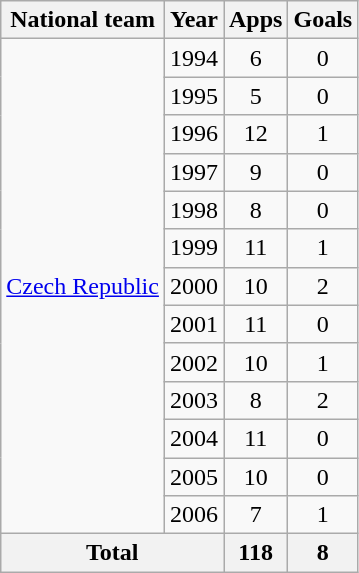<table class="wikitable" style="text-align:center">
<tr>
<th>National team</th>
<th>Year</th>
<th>Apps</th>
<th>Goals</th>
</tr>
<tr>
<td rowspan="13"><a href='#'>Czech Republic</a></td>
<td>1994</td>
<td>6</td>
<td>0</td>
</tr>
<tr>
<td>1995</td>
<td>5</td>
<td>0</td>
</tr>
<tr>
<td>1996</td>
<td>12</td>
<td>1</td>
</tr>
<tr>
<td>1997</td>
<td>9</td>
<td>0</td>
</tr>
<tr>
<td>1998</td>
<td>8</td>
<td>0</td>
</tr>
<tr>
<td>1999</td>
<td>11</td>
<td>1</td>
</tr>
<tr>
<td>2000</td>
<td>10</td>
<td>2</td>
</tr>
<tr>
<td>2001</td>
<td>11</td>
<td>0</td>
</tr>
<tr>
<td>2002</td>
<td>10</td>
<td>1</td>
</tr>
<tr>
<td>2003</td>
<td>8</td>
<td>2</td>
</tr>
<tr>
<td>2004</td>
<td>11</td>
<td>0</td>
</tr>
<tr>
<td>2005</td>
<td>10</td>
<td>0</td>
</tr>
<tr>
<td>2006</td>
<td>7</td>
<td>1</td>
</tr>
<tr>
<th colspan="2">Total</th>
<th>118</th>
<th>8</th>
</tr>
</table>
